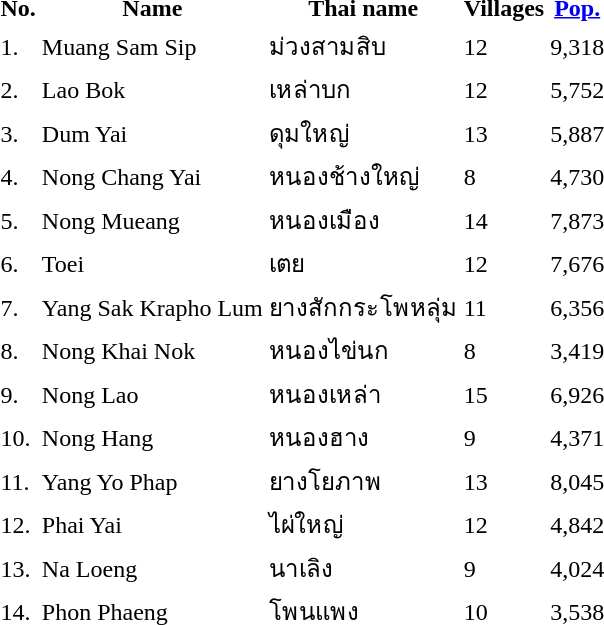<table>
<tr>
<th>No.</th>
<th>Name</th>
<th>Thai name</th>
<th>Villages</th>
<th><a href='#'>Pop.</a></th>
</tr>
<tr>
<td>1.</td>
<td>Muang Sam Sip</td>
<td>ม่วงสามสิบ</td>
<td>12</td>
<td>9,318</td>
<td></td>
</tr>
<tr>
<td>2.</td>
<td>Lao Bok</td>
<td>เหล่าบก</td>
<td>12</td>
<td>5,752</td>
<td></td>
</tr>
<tr>
<td>3.</td>
<td>Dum Yai</td>
<td>ดุมใหญ่</td>
<td>13</td>
<td>5,887</td>
<td></td>
</tr>
<tr>
<td>4.</td>
<td>Nong Chang Yai</td>
<td>หนองช้างใหญ่</td>
<td>8</td>
<td>4,730</td>
<td></td>
</tr>
<tr>
<td>5.</td>
<td>Nong Mueang</td>
<td>หนองเมือง</td>
<td>14</td>
<td>7,873</td>
<td></td>
</tr>
<tr>
<td>6.</td>
<td>Toei</td>
<td>เตย</td>
<td>12</td>
<td>7,676</td>
<td></td>
</tr>
<tr>
<td>7.</td>
<td>Yang Sak Krapho Lum</td>
<td>ยางสักกระโพหลุ่ม</td>
<td>11</td>
<td>6,356</td>
<td></td>
</tr>
<tr>
<td>8.</td>
<td>Nong Khai Nok</td>
<td>หนองไข่นก</td>
<td>8</td>
<td>3,419</td>
<td></td>
</tr>
<tr>
<td>9.</td>
<td>Nong Lao</td>
<td>หนองเหล่า</td>
<td>15</td>
<td>6,926</td>
<td></td>
</tr>
<tr>
<td>10.</td>
<td>Nong Hang</td>
<td>หนองฮาง</td>
<td>9</td>
<td>4,371</td>
<td></td>
</tr>
<tr>
<td>11.</td>
<td>Yang Yo Phap</td>
<td>ยางโยภาพ</td>
<td>13</td>
<td>8,045</td>
<td></td>
</tr>
<tr>
<td>12.</td>
<td>Phai Yai</td>
<td>ไผ่ใหญ่</td>
<td>12</td>
<td>4,842</td>
<td></td>
</tr>
<tr>
<td>13.</td>
<td>Na Loeng</td>
<td>นาเลิง</td>
<td>9</td>
<td>4,024</td>
<td></td>
</tr>
<tr>
<td>14.</td>
<td>Phon Phaeng</td>
<td>โพนแพง</td>
<td>10</td>
<td>3,538</td>
<td></td>
</tr>
</table>
